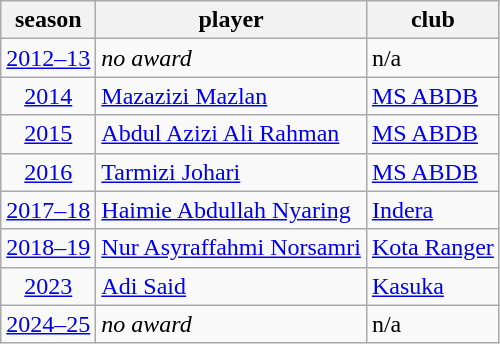<table class="wikitable sortable">
<tr>
<th>season</th>
<th>player</th>
<th>club</th>
</tr>
<tr>
<td align=center><a href='#'>2012–13</a></td>
<td><em>no award</em></td>
<td>n/a</td>
</tr>
<tr>
<td align=center><a href='#'>2014</a></td>
<td><a href='#'>Mazazizi Mazlan</a></td>
<td><a href='#'>MS ABDB</a></td>
</tr>
<tr>
<td align=center><a href='#'>2015</a></td>
<td><a href='#'>Abdul Azizi Ali Rahman</a></td>
<td><a href='#'>MS ABDB</a></td>
</tr>
<tr>
<td align=center><a href='#'>2016</a></td>
<td><a href='#'>Tarmizi Johari</a></td>
<td><a href='#'>MS ABDB</a></td>
</tr>
<tr>
<td align=center><a href='#'>2017–18</a></td>
<td><a href='#'>Haimie Abdullah Nyaring</a></td>
<td><a href='#'>Indera</a></td>
</tr>
<tr>
<td align=center><a href='#'>2018–19</a></td>
<td><a href='#'>Nur Asyraffahmi Norsamri</a></td>
<td><a href='#'>Kota Ranger</a></td>
</tr>
<tr>
<td align=center><a href='#'>2023</a></td>
<td><a href='#'>Adi Said</a></td>
<td><a href='#'>Kasuka</a></td>
</tr>
<tr>
<td align=center><a href='#'>2024–25</a></td>
<td><em>no award</em></td>
<td>n/a</td>
</tr>
</table>
